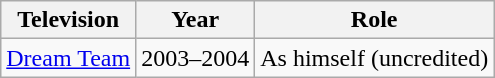<table class="wikitable">
<tr>
<th>Television</th>
<th>Year</th>
<th>Role</th>
</tr>
<tr>
<td><a href='#'>Dream Team</a></td>
<td>2003–2004</td>
<td>As himself (uncredited)</td>
</tr>
</table>
